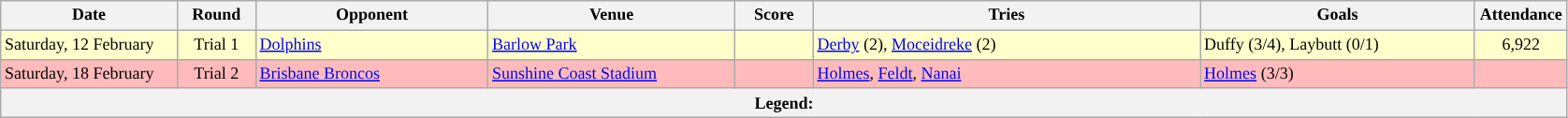<table class="wikitable" style="font-size:75%;">
<tr>
<th style="width:120px;">Date</th>
<th style="width:50px;">Round</th>
<th style="width:160px;">Opponent</th>
<th style="width:170px;">Venue</th>
<th style="width:50px;">Score</th>
<th style="width:270px;">Tries</th>
<th style="width:190px;">Goals</th>
<th style="width:60px;">Attendance</th>
</tr>
<tr style="background:#FFFFCC">
<td>Saturday, 12 February</td>
<td style="text-align:center;">Trial 1</td>
<td> <a href='#'>Dolphins</a></td>
<td><a href='#'>Barlow Park</a></td>
<td style="text-align:center;"></td>
<td><a href='#'>Derby</a> (2), <a href='#'>Moceidreke</a> (2)</td>
<td>Duffy (3/4), Laybutt (0/1)</td>
<td style="text-align:center;">6,922</td>
</tr>
<tr style="background:#FFBBBB">
<td>Saturday, 18 February</td>
<td style="text-align:center;">Trial 2</td>
<td> <a href='#'>Brisbane Broncos</a></td>
<td><a href='#'>Sunshine Coast Stadium</a></td>
<td style="text-align:center;"></td>
<td><a href='#'>Holmes</a>, <a href='#'>Feldt</a>, <a href='#'>Nanai</a></td>
<td><a href='#'>Holmes</a> (3/3)</td>
<td style="text-align:center;"></td>
</tr>
<tr>
<th colspan="11"><strong>Legend</strong>:    </th>
</tr>
</table>
